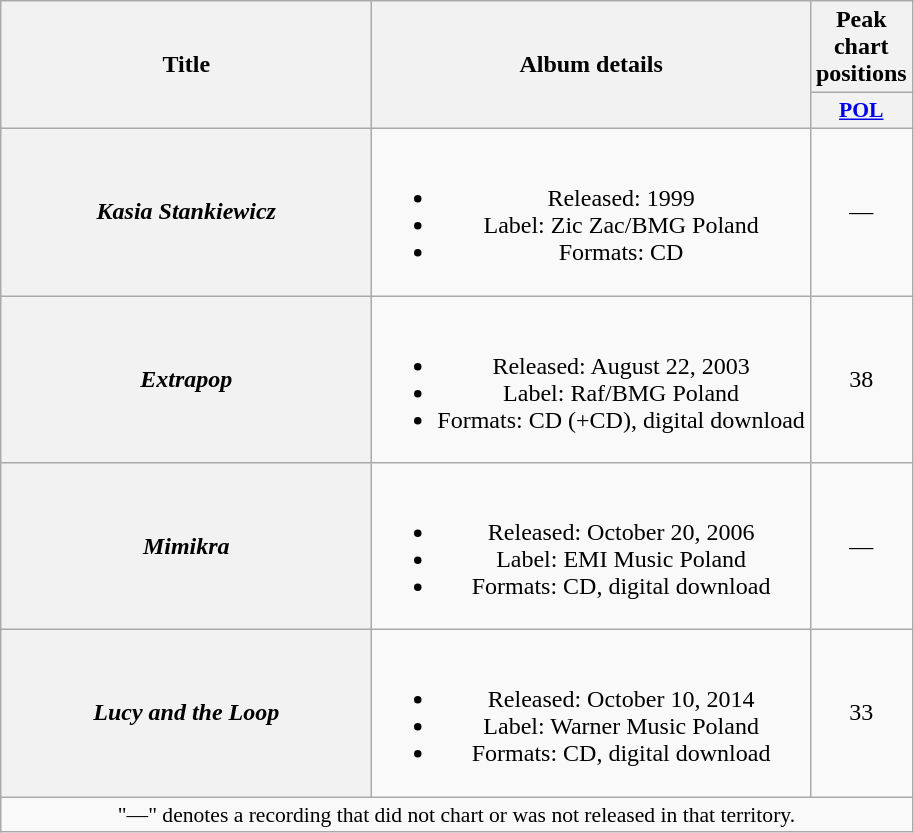<table class="wikitable plainrowheaders" style="text-align:center;">
<tr>
<th scope="col" rowspan="2" style="width:15em;">Title</th>
<th scope="col" rowspan="2">Album details</th>
<th scope="col" colspan="1">Peak chart positions</th>
</tr>
<tr>
<th scope="col" style="width:3em;font-size:90%;"><a href='#'>POL</a><br></th>
</tr>
<tr>
<th scope="row"><em>Kasia Stankiewicz</em></th>
<td><br><ul><li>Released: 1999</li><li>Label: Zic Zac/BMG Poland</li><li>Formats: CD</li></ul></td>
<td>—</td>
</tr>
<tr>
<th scope="row"><em>Extrapop</em></th>
<td><br><ul><li>Released: August 22, 2003</li><li>Label: Raf/BMG Poland</li><li>Formats: CD (+CD), digital download</li></ul></td>
<td>38</td>
</tr>
<tr>
<th scope="row"><em>Mimikra</em></th>
<td><br><ul><li>Released: October 20, 2006</li><li>Label: EMI Music Poland</li><li>Formats: CD, digital download</li></ul></td>
<td>—</td>
</tr>
<tr>
<th scope="row"><em>Lucy and the Loop</em></th>
<td><br><ul><li>Released: October 10, 2014</li><li>Label: Warner Music Poland</li><li>Formats: CD, digital download</li></ul></td>
<td>33</td>
</tr>
<tr>
<td colspan="20" style="font-size:90%">"—" denotes a recording that did not chart or was not released in that territory.</td>
</tr>
</table>
